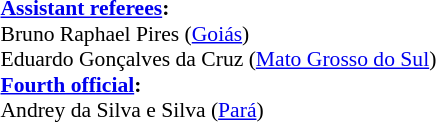<table width=50% style="font-size: 90%">
<tr>
<td><br><br><strong><a href='#'>Assistant referees</a>:</strong>
<br>Bruno Raphael Pires (<a href='#'>Goiás</a>)
<br>Eduardo Gonçalves da Cruz (<a href='#'>Mato Grosso do Sul</a>)
<br><strong><a href='#'>Fourth official</a>:</strong>
<br>Andrey da Silva e Silva (<a href='#'>Pará</a>)</td>
</tr>
</table>
